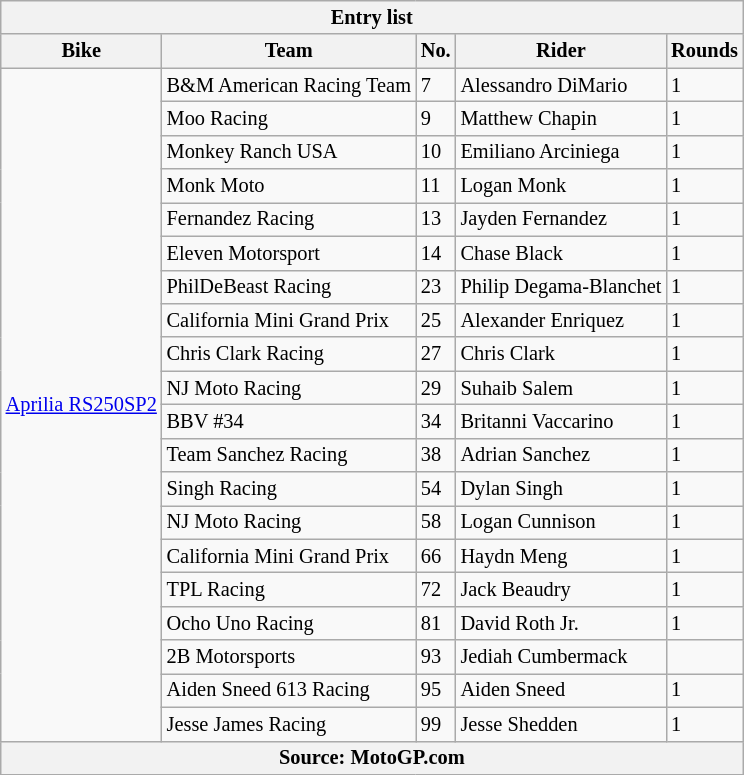<table class="wikitable" style="font-size: 85%">
<tr>
<th colspan="5">Entry list</th>
</tr>
<tr>
<th>Bike</th>
<th>Team</th>
<th>No.</th>
<th>Rider</th>
<th>Rounds</th>
</tr>
<tr>
<td rowspan="20"><a href='#'>Aprilia RS250SP2</a></td>
<td>B&M American Racing Team</td>
<td>7</td>
<td> Alessandro DiMario</td>
<td>1</td>
</tr>
<tr>
<td>Moo Racing</td>
<td>9</td>
<td> Matthew Chapin</td>
<td>1</td>
</tr>
<tr>
<td>Monkey Ranch USA</td>
<td>10</td>
<td> Emiliano Arciniega</td>
<td>1</td>
</tr>
<tr>
<td>Monk Moto</td>
<td>11</td>
<td> Logan Monk</td>
<td>1</td>
</tr>
<tr>
<td>Fernandez Racing</td>
<td>13</td>
<td> Jayden Fernandez</td>
<td>1</td>
</tr>
<tr>
<td>Eleven Motorsport</td>
<td>14</td>
<td> Chase Black</td>
<td>1</td>
</tr>
<tr>
<td>PhilDeBeast Racing</td>
<td>23</td>
<td> Philip Degama-Blanchet</td>
<td>1</td>
</tr>
<tr>
<td>California Mini Grand Prix</td>
<td>25</td>
<td> Alexander Enriquez</td>
<td>1</td>
</tr>
<tr>
<td>Chris Clark Racing</td>
<td>27</td>
<td> Chris Clark</td>
<td>1</td>
</tr>
<tr>
<td>NJ Moto Racing</td>
<td>29</td>
<td> Suhaib Salem</td>
<td>1</td>
</tr>
<tr>
<td>BBV #34</td>
<td>34</td>
<td> Britanni Vaccarino</td>
<td>1</td>
</tr>
<tr>
<td>Team Sanchez Racing</td>
<td>38</td>
<td> Adrian Sanchez</td>
<td>1</td>
</tr>
<tr>
<td>Singh Racing</td>
<td>54</td>
<td> Dylan Singh</td>
<td>1</td>
</tr>
<tr>
<td>NJ Moto Racing</td>
<td>58</td>
<td> Logan Cunnison</td>
<td>1</td>
</tr>
<tr>
<td>California Mini Grand Prix</td>
<td>66</td>
<td> Haydn Meng</td>
<td>1</td>
</tr>
<tr>
<td>TPL Racing</td>
<td>72</td>
<td> Jack Beaudry</td>
<td>1</td>
</tr>
<tr>
<td>Ocho Uno Racing</td>
<td>81</td>
<td> David Roth Jr.</td>
<td>1</td>
</tr>
<tr>
<td>2B Motorsports</td>
<td>93</td>
<td> Jediah Cumbermack</td>
<td></td>
</tr>
<tr>
<td>Aiden Sneed 613 Racing</td>
<td>95</td>
<td> Aiden Sneed</td>
<td>1</td>
</tr>
<tr>
<td>Jesse James Racing</td>
<td>99</td>
<td> Jesse Shedden</td>
<td>1</td>
</tr>
<tr>
<th colspan="5">Source: MotoGP.com</th>
</tr>
</table>
